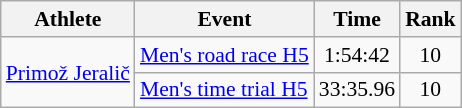<table class=wikitable style="font-size:90%">
<tr>
<th>Athlete</th>
<th>Event</th>
<th>Time</th>
<th>Rank</th>
</tr>
<tr>
<td rowspan="2"><a href='#'>Primož Jeralič</a></td>
<td><a href='#'>Men's road race H5</a></td>
<td align="center">1:54:42</td>
<td align="center">10</td>
</tr>
<tr>
<td><a href='#'>Men's time trial H5</a></td>
<td align="center">33:35.96</td>
<td align="center">10</td>
</tr>
</table>
